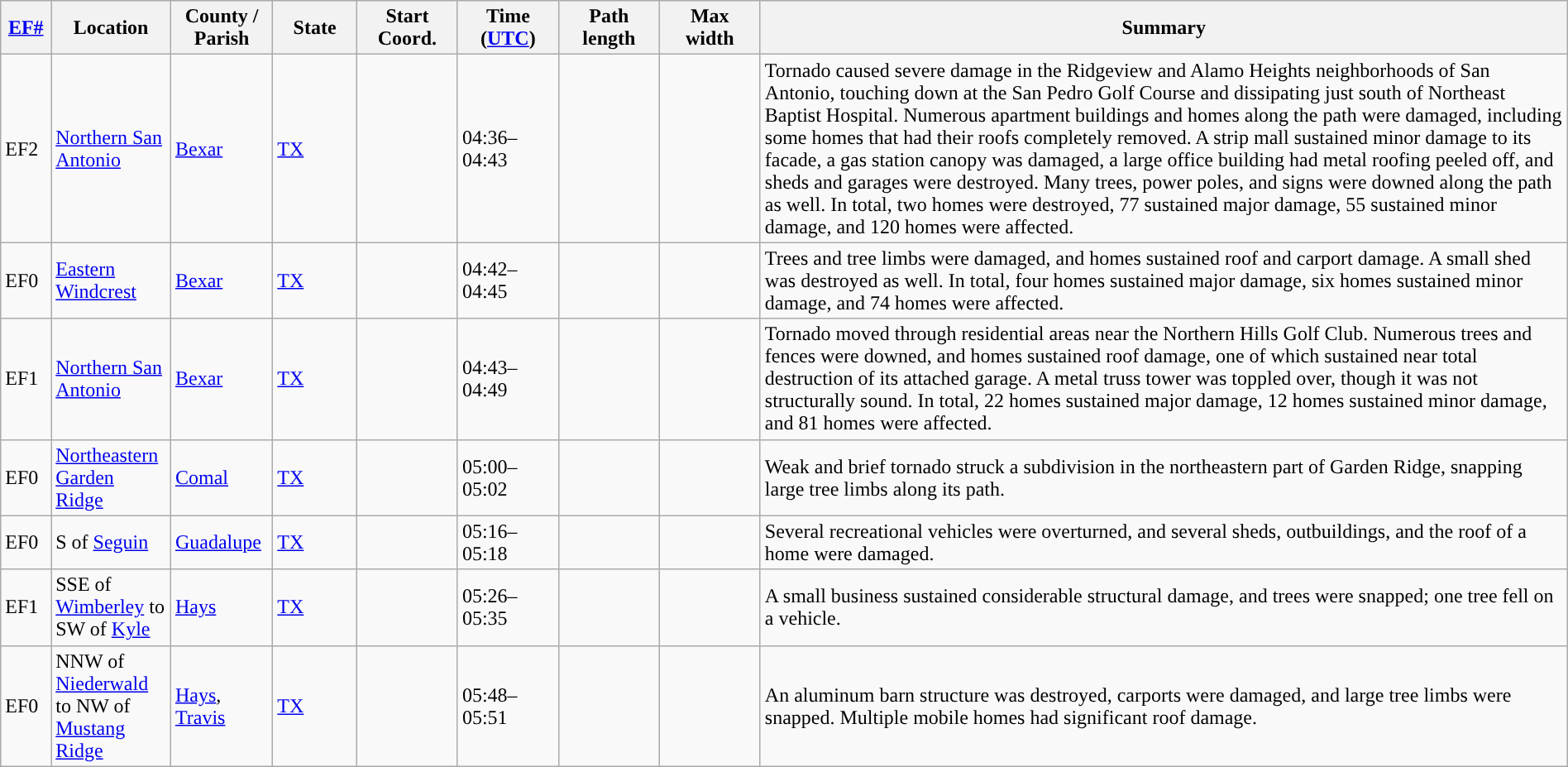<table class="wikitable sortable" style="width:100%;">
<tr>
<th scope="col" style="width:3%; text-align:center;"><a href='#'>EF#</a></th>
<th scope="col" style="width:7%; text-align:center;" class="unsortable">Location</th>
<th scope="col" style="width:6%; text-align:center;" class="unsortable">County / Parish</th>
<th scope="col" style="width:5%; text-align:center;">State</th>
<th scope="col" style="width:6%; text-align:center;">Start Coord.</th>
<th scope="col" style="width:6%; text-align:center;">Time (<a href='#'>UTC</a>)</th>
<th scope="col" style="width:6%; text-align:center;">Path length</th>
<th scope="col" style="width:6%; text-align:center;">Max width</th>
<th scope="col" class="unsortable" style="width:48%; text-align:center;">Summary</th>
</tr>
<tr>
<td>EF2</td>
<td><a href='#'>Northern San Antonio</a></td>
<td><a href='#'>Bexar</a></td>
<td><a href='#'>TX</a></td>
<td></td>
<td>04:36–04:43</td>
<td></td>
<td></td>
<td>Tornado caused severe damage in the Ridgeview and Alamo Heights neighborhoods of San Antonio, touching down at the San Pedro Golf Course and dissipating just south of Northeast Baptist Hospital. Numerous apartment buildings and homes along the path were damaged, including some homes that had their roofs completely removed. A strip mall sustained minor damage to its facade, a gas station canopy was damaged, a large office building had metal roofing peeled off, and sheds and garages were destroyed. Many trees, power poles, and signs were downed along the path as well. In total, two homes were destroyed, 77 sustained major damage, 55 sustained minor damage, and 120 homes were affected.</td>
</tr>
<tr>
<td>EF0</td>
<td><a href='#'>Eastern Windcrest</a></td>
<td><a href='#'>Bexar</a></td>
<td><a href='#'>TX</a></td>
<td></td>
<td>04:42–04:45</td>
<td></td>
<td></td>
<td>Trees and tree limbs were damaged, and homes sustained roof and carport damage. A small shed was destroyed as well. In total, four homes sustained major damage, six homes sustained minor damage, and 74 homes were affected.</td>
</tr>
<tr>
<td>EF1</td>
<td><a href='#'>Northern San Antonio</a></td>
<td><a href='#'>Bexar</a></td>
<td><a href='#'>TX</a></td>
<td></td>
<td>04:43–04:49</td>
<td></td>
<td></td>
<td>Tornado moved through residential areas near the Northern Hills Golf Club. Numerous trees and fences were downed, and homes sustained roof damage, one of which sustained near total destruction of its attached garage. A metal truss tower was toppled over, though it was not structurally sound. In total, 22 homes sustained major damage, 12 homes sustained minor damage, and 81 homes were affected.</td>
</tr>
<tr>
<td>EF0</td>
<td><a href='#'>Northeastern Garden Ridge</a></td>
<td><a href='#'>Comal</a></td>
<td><a href='#'>TX</a></td>
<td></td>
<td>05:00–05:02</td>
<td></td>
<td></td>
<td>Weak and brief tornado struck a subdivision in the northeastern part of Garden Ridge, snapping large tree limbs along its path.</td>
</tr>
<tr>
<td>EF0</td>
<td>S of <a href='#'>Seguin</a></td>
<td><a href='#'>Guadalupe</a></td>
<td><a href='#'>TX</a></td>
<td></td>
<td>05:16–05:18</td>
<td></td>
<td></td>
<td>Several recreational vehicles were overturned, and several sheds, outbuildings, and the roof of a home were damaged.</td>
</tr>
<tr>
<td>EF1</td>
<td>SSE of <a href='#'>Wimberley</a> to SW of <a href='#'>Kyle</a></td>
<td><a href='#'>Hays</a></td>
<td><a href='#'>TX</a></td>
<td></td>
<td>05:26–05:35</td>
<td></td>
<td></td>
<td>A small business sustained considerable structural damage, and trees were snapped; one tree fell on a vehicle.</td>
</tr>
<tr>
<td>EF0</td>
<td>NNW of <a href='#'>Niederwald</a> to NW of <a href='#'>Mustang Ridge</a></td>
<td><a href='#'>Hays</a>, <a href='#'>Travis</a></td>
<td><a href='#'>TX</a></td>
<td></td>
<td>05:48–05:51</td>
<td></td>
<td></td>
<td>An aluminum barn structure was destroyed, carports were damaged, and large tree limbs were snapped. Multiple mobile homes had significant roof damage.</td>
</tr>
</table>
